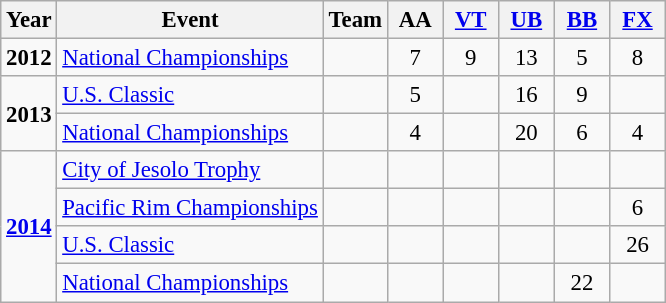<table class="wikitable" style="text-align:center; font-size:95%;">
<tr>
<th align=center>Year</th>
<th align=center>Event</th>
<th style="width:30px;">Team</th>
<th style="width:30px;">AA</th>
<th style="width:30px;"><a href='#'>VT</a></th>
<th style="width:30px;"><a href='#'>UB</a></th>
<th style="width:30px;"><a href='#'>BB</a></th>
<th style="width:30px;"><a href='#'>FX</a></th>
</tr>
<tr>
<td rowspan="1"><strong>2012</strong></td>
<td align=left><a href='#'>National Championships</a></td>
<td></td>
<td>7</td>
<td>9</td>
<td>13</td>
<td>5</td>
<td>8</td>
</tr>
<tr>
<td rowspan="2"><strong>2013</strong></td>
<td align=left><a href='#'>U.S. Classic</a></td>
<td></td>
<td>5</td>
<td></td>
<td>16</td>
<td>9</td>
<td></td>
</tr>
<tr>
<td align=left><a href='#'>National Championships</a></td>
<td></td>
<td>4</td>
<td></td>
<td>20</td>
<td>6</td>
<td>4</td>
</tr>
<tr>
<td rowspan="4"><strong><a href='#'>2014</a></strong></td>
<td align=left><a href='#'>City of Jesolo Trophy</a></td>
<td></td>
<td></td>
<td></td>
<td></td>
<td></td>
<td></td>
</tr>
<tr>
<td align=left><a href='#'>Pacific Rim Championships</a></td>
<td></td>
<td></td>
<td></td>
<td></td>
<td></td>
<td>6</td>
</tr>
<tr>
<td align=left><a href='#'>U.S. Classic</a></td>
<td></td>
<td></td>
<td></td>
<td></td>
<td></td>
<td>26</td>
</tr>
<tr>
<td align=left><a href='#'>National Championships</a></td>
<td></td>
<td></td>
<td></td>
<td></td>
<td>22</td>
<td></td>
</tr>
</table>
